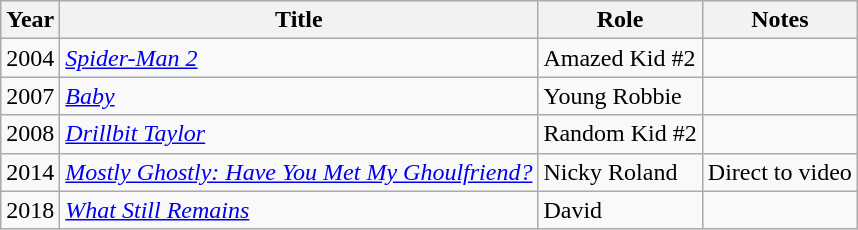<table class="wikitable sortable">
<tr>
<th>Year</th>
<th>Title</th>
<th>Role</th>
<th class="unsortable">Notes</th>
</tr>
<tr>
<td>2004</td>
<td><em><a href='#'>Spider-Man 2</a></em></td>
<td>Amazed Kid #2</td>
<td></td>
</tr>
<tr>
<td>2007</td>
<td><em><a href='#'>Baby</a></em></td>
<td>Young Robbie</td>
<td></td>
</tr>
<tr>
<td>2008</td>
<td><em><a href='#'>Drillbit Taylor</a></em></td>
<td>Random Kid #2</td>
<td></td>
</tr>
<tr>
<td>2014</td>
<td><em><a href='#'>Mostly Ghostly: Have You Met My Ghoulfriend?</a></em></td>
<td>Nicky Roland</td>
<td>Direct to video</td>
</tr>
<tr>
<td>2018</td>
<td><em><a href='#'>What Still Remains</a></em></td>
<td>David</td>
<td></td>
</tr>
</table>
